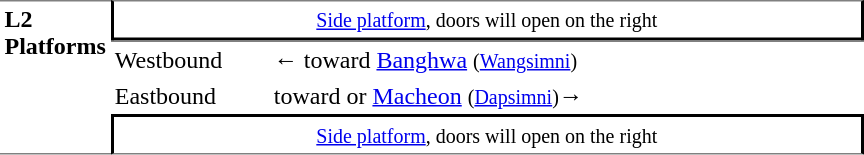<table table border=0 cellspacing=0 cellpadding=3>
<tr>
<td style="border-top:solid 1px gray;border-bottom:solid 1px gray;" width=50 rowspan=10 valign=top><strong>L2<br>Platforms</strong></td>
<td style="border-top:solid 1px gray;border-right:solid 2px black;border-left:solid 2px black;border-bottom:solid 2px black;text-align:center;" colspan=2><small><a href='#'>Side platform</a>, doors will open on the right</small></td>
</tr>
<tr>
<td style="border-bottom:solid 0px gray;border-top:solid 1px gray;" width=100>Westbound</td>
<td style="border-bottom:solid 0px gray;border-top:solid 1px gray;" width=390>←  toward <a href='#'>Banghwa</a> <small>(<a href='#'>Wangsimni</a>)</small></td>
</tr>
<tr>
<td>Eastbound</td>
<td>  toward  or <a href='#'>Macheon</a> <small>(<a href='#'>Dapsimni</a>)</small>→</td>
</tr>
<tr>
<td style="border-top:solid 2px black;border-right:solid 2px black;border-left:solid 2px black;border-bottom:solid 1px gray;text-align:center;" colspan=2><small><a href='#'>Side platform</a>, doors will open on the right</small></td>
</tr>
</table>
